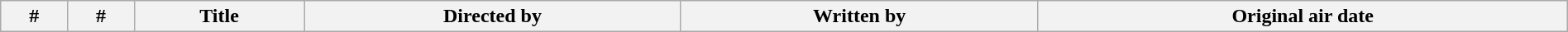<table class="wikitable plainrowheaders" style="width:100%; margin:auto;">
<tr>
<th>#</th>
<th>#</th>
<th>Title</th>
<th>Directed by</th>
<th>Written by</th>
<th>Original air date<br>


















































</th>
</tr>
</table>
